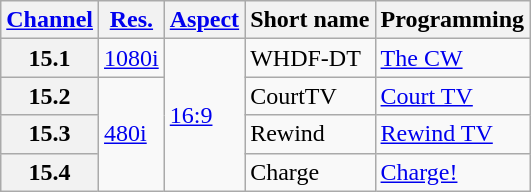<table class="wikitable">
<tr>
<th><a href='#'>Channel</a></th>
<th><a href='#'>Res.</a></th>
<th><a href='#'>Aspect</a></th>
<th>Short name</th>
<th>Programming</th>
</tr>
<tr>
<th scope = "row">15.1</th>
<td><a href='#'>1080i</a></td>
<td rowspan=4><a href='#'>16:9</a></td>
<td>WHDF-DT</td>
<td><a href='#'>The CW</a></td>
</tr>
<tr>
<th scope = "row">15.2</th>
<td rowspan=3><a href='#'>480i</a></td>
<td>CourtTV</td>
<td><a href='#'>Court TV</a></td>
</tr>
<tr>
<th scope = "row">15.3</th>
<td>Rewind</td>
<td><a href='#'>Rewind TV</a></td>
</tr>
<tr>
<th scope = "row">15.4</th>
<td>Charge</td>
<td><a href='#'>Charge!</a></td>
</tr>
</table>
